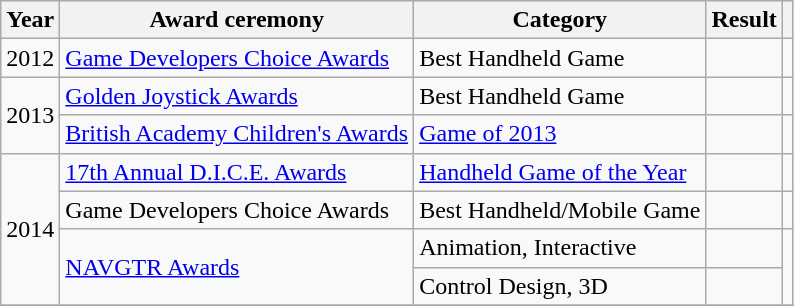<table class="wikitable plainrowheaders sortable" width="auto">
<tr>
<th scope="col">Year</th>
<th scope="col">Award ceremony</th>
<th scope="col">Category</th>
<th scope="col">Result</th>
<th scope="col" class="unsortable"></th>
</tr>
<tr>
<td rowspan="1" style="text-align:center;">2012</td>
<td rowspan="1"><a href='#'>Game Developers Choice Awards</a></td>
<td>Best Handheld Game</td>
<td></td>
<td rowspan="1" style="text-align:center;"></td>
</tr>
<tr>
<td rowspan="2" style="text-align:center;">2013</td>
<td rowspan="1"><a href='#'>Golden Joystick Awards</a></td>
<td>Best Handheld Game</td>
<td></td>
<td rowspan="1" style="text-align:center;"></td>
</tr>
<tr>
<td><a href='#'>British Academy Children's Awards</a></td>
<td><a href='#'>Game of 2013</a></td>
<td></td>
<td align="center"></td>
</tr>
<tr>
<td rowspan="4" style="text-align:center;">2014</td>
<td rowspan="1"><a href='#'>17th Annual D.I.C.E. Awards</a></td>
<td><a href='#'>Handheld Game of the Year</a></td>
<td></td>
<td rowspan="1" style="text-align:center;"></td>
</tr>
<tr>
<td>Game Developers Choice Awards</td>
<td>Best Handheld/Mobile Game</td>
<td></td>
<td rowspan="1" style="text-align:center;"></td>
</tr>
<tr>
<td rowspan="2"><a href='#'>NAVGTR Awards</a></td>
<td>Animation, Interactive</td>
<td></td>
<td rowspan="2" style="text-align:center;"></td>
</tr>
<tr>
<td>Control Design, 3D</td>
<td></td>
</tr>
<tr>
</tr>
</table>
